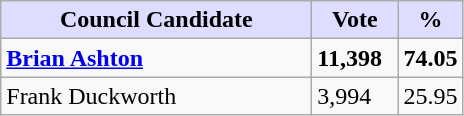<table class="wikitable sortable">
<tr>
<th style="background:#ddf; width:200px;">Council Candidate</th>
<th style="background:#ddf; width:50px;">Vote</th>
<th style="background:#ddf; width:30px;">%</th>
</tr>
<tr>
<td><strong><a href='#'>Brian Ashton</a></strong></td>
<td><strong>11,398</strong></td>
<td><strong>74.05</strong></td>
</tr>
<tr>
<td>Frank Duckworth</td>
<td>3,994</td>
<td>25.95</td>
</tr>
</table>
